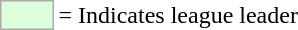<table>
<tr>
<td style="background:#DDFFDD; border:1px solid #aaa; width:2em;"></td>
<td>= Indicates league leader</td>
</tr>
</table>
